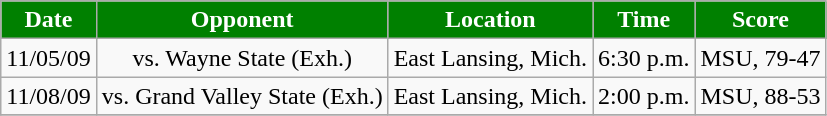<table class="wikitable" style="text-align:center">
<tr>
<th style="background:green;color:#FFFFFF;">Date</th>
<th style="background:green;color:#FFFFFF;">Opponent</th>
<th style="background:green;color:#FFFFFF;">Location</th>
<th style="background:green;color:#FFFFFF;">Time</th>
<th style="background:green;color:#FFFFFF;">Score</th>
</tr>
<tr>
<td>11/05/09</td>
<td>vs. Wayne State (Exh.)</td>
<td>East Lansing, Mich.</td>
<td>6:30 p.m.</td>
<td>MSU, 79-47</td>
</tr>
<tr>
<td>11/08/09</td>
<td>vs. Grand Valley State (Exh.)</td>
<td>East Lansing, Mich.</td>
<td>2:00 p.m.</td>
<td>MSU, 88-53</td>
</tr>
<tr>
</tr>
</table>
